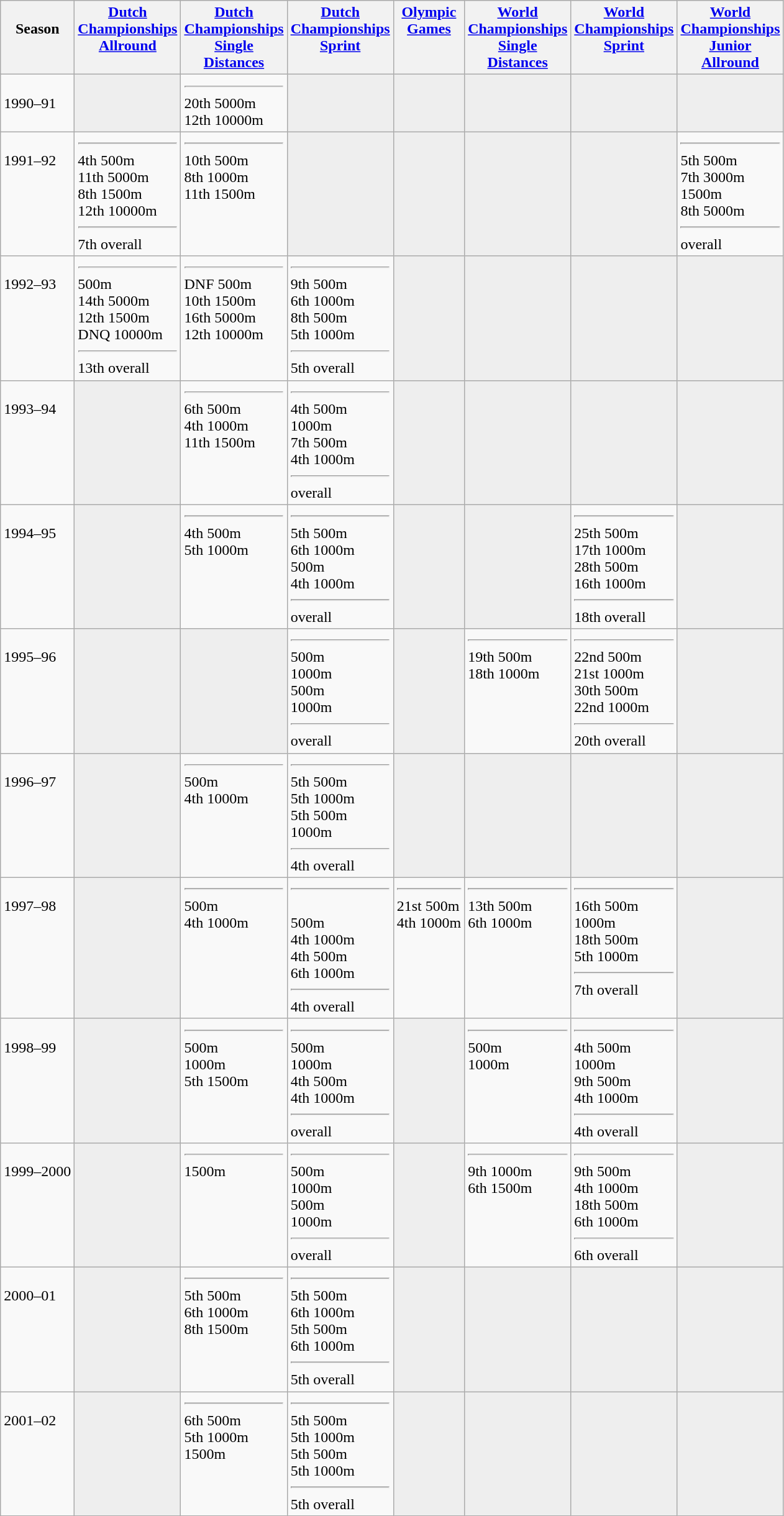<table class="wikitable">
<tr style="vertical-align: top;">
<th><br> Season</th>
<th><a href='#'>Dutch <br> Championships <br> Allround</a></th>
<th><a href='#'>Dutch <br> Championships <br> Single <br> Distances</a></th>
<th><a href='#'>Dutch <br> Championships <br> Sprint</a></th>
<th><a href='#'>Olympic <br> Games</a></th>
<th><a href='#'>World <br> Championships <br> Single <br> Distances</a></th>
<th><a href='#'>World <br> Championships <br> Sprint</a></th>
<th><a href='#'>World <br> Championships <br> Junior <br> Allround</a></th>
</tr>
<tr style="vertical-align: top;">
<td><br> 1990–91</td>
<td bgcolor=#EEEEEE></td>
<td> <hr> 20th 5000m <br> 12th 10000m</td>
<td bgcolor=#EEEEEE></td>
<td bgcolor=#EEEEEE></td>
<td bgcolor=#EEEEEE></td>
<td bgcolor=#EEEEEE></td>
<td bgcolor=#EEEEEE></td>
</tr>
<tr style="vertical-align: top;">
<td><br> 1991–92</td>
<td> <hr> 4th 500m <br> 11th 5000m <br> 8th 1500m <br> 12th 10000m <hr> 7th overall</td>
<td> <hr> 10th 500m <br> 8th 1000m <br> 11th 1500m</td>
<td bgcolor=#EEEEEE></td>
<td bgcolor=#EEEEEE></td>
<td bgcolor=#EEEEEE></td>
<td bgcolor=#EEEEEE></td>
<td> <hr> 5th 500m <br> 7th 3000m <br>  1500m <br> 8th 5000m <hr>  overall</td>
</tr>
<tr style="vertical-align: top;">
<td><br> 1992–93</td>
<td> <hr>  500m <br> 14th 5000m <br> 12th 1500m <br> DNQ 10000m <hr> 13th overall</td>
<td> <hr> DNF 500m <br> 10th 1500m <br> 16th 5000m <br> 12th 10000m</td>
<td> <hr> 9th 500m <br> 6th 1000m <br> 8th 500m <br> 5th 1000m <hr> 5th overall</td>
<td bgcolor=#EEEEEE></td>
<td bgcolor=#EEEEEE></td>
<td bgcolor=#EEEEEE></td>
<td bgcolor=#EEEEEE></td>
</tr>
<tr style="vertical-align: top;">
<td><br> 1993–94</td>
<td bgcolor=#EEEEEE></td>
<td> <hr> 6th 500m <br> 4th 1000m <br> 11th 1500m</td>
<td> <hr> 4th 500m <br> 1000m <br> 7th 500m <br> 4th 1000m <hr>  overall</td>
<td bgcolor=#EEEEEE></td>
<td bgcolor=#EEEEEE></td>
<td bgcolor=#EEEEEE></td>
<td bgcolor=#EEEEEE></td>
</tr>
<tr style="vertical-align: top;">
<td><br> 1994–95</td>
<td bgcolor=#EEEEEE></td>
<td> <hr> 4th 500m <br> 5th 1000m</td>
<td> <hr> 5th 500m <br> 6th 1000m <br>  500m <br> 4th 1000m <hr>  overall</td>
<td bgcolor=#EEEEEE></td>
<td bgcolor=#EEEEEE></td>
<td> <hr> 25th 500m <br> 17th 1000m <br> 28th 500m <br> 16th 1000m <hr> 18th overall</td>
<td bgcolor=#EEEEEE></td>
</tr>
<tr style="vertical-align: top;">
<td><br> 1995–96</td>
<td bgcolor=#EEEEEE></td>
<td bgcolor=#EEEEEE></td>
<td> <hr>  500m <br>  1000m <br>  500m <br>  1000m <hr>  overall</td>
<td bgcolor=#EEEEEE></td>
<td> <hr> 19th 500m <br> 18th 1000m</td>
<td> <hr> 22nd 500m <br> 21st 1000m <br> 30th 500m <br> 22nd 1000m <hr> 20th overall</td>
<td bgcolor=#EEEEEE></td>
</tr>
<tr style="vertical-align: top;">
<td><br> 1996–97</td>
<td bgcolor=#EEEEEE></td>
<td> <hr>  500m <br> 4th 1000m</td>
<td> <hr> 5th 500m <br> 5th 1000m <br> 5th 500m <br>  1000m <hr> 4th overall</td>
<td bgcolor=#EEEEEE></td>
<td bgcolor=#EEEEEE></td>
<td bgcolor=#EEEEEE></td>
<td bgcolor=#EEEEEE></td>
</tr>
<tr style="vertical-align: top;">
<td><br> 1997–98</td>
<td bgcolor=#EEEEEE></td>
<td> <hr>  500m <br> 4th 1000m</td>
<td> <hr> <br>  500m <br> 4th 1000m <br> 4th 500m <br> 6th 1000m <hr> 4th overall</td>
<td> <hr> 21st 500m <br> 4th 1000m</td>
<td> <hr> 13th 500m <br> 6th 1000m</td>
<td> <hr> 16th 500m <br>  1000m <br> 18th 500m <br> 5th 1000m <hr> 7th overall</td>
<td bgcolor=#EEEEEE></td>
</tr>
<tr style="vertical-align: top;">
<td><br> 1998–99</td>
<td bgcolor=#EEEEEE></td>
<td> <hr>  500m <br>  1000m <br> 5th 1500m</td>
<td> <hr>  500m <br>  1000m <br> 4th 500m <br> 4th 1000m <hr>  overall</td>
<td bgcolor=#EEEEEE></td>
<td> <hr>  500m <br>  1000m</td>
<td> <hr> 4th 500m <br>  1000m <br> 9th 500m <br> 4th 1000m <hr> 4th overall</td>
<td bgcolor=#EEEEEE></td>
</tr>
<tr style="vertical-align: top;">
<td><br> 1999–2000</td>
<td bgcolor=#EEEEEE></td>
<td> <hr>  1500m</td>
<td> <hr>  500m <br>  1000m <br>  500m <br>  1000m <hr>  overall</td>
<td bgcolor=#EEEEEE></td>
<td> <hr> 9th 1000m <br> 6th 1500m</td>
<td> <hr> 9th 500m <br> 4th 1000m <br> 18th 500m <br> 6th 1000m <hr> 6th overall</td>
<td bgcolor=#EEEEEE></td>
</tr>
<tr style="vertical-align: top;">
<td><br> 2000–01</td>
<td bgcolor=#EEEEEE></td>
<td> <hr> 5th 500m <br> 6th 1000m <br> 8th 1500m <br></td>
<td> <hr> 5th 500m <br> 6th 1000m <br> 5th 500m <br> 6th 1000m <hr> 5th overall</td>
<td bgcolor=#EEEEEE></td>
<td bgcolor=#EEEEEE></td>
<td bgcolor=#EEEEEE></td>
<td bgcolor=#EEEEEE></td>
</tr>
<tr style="vertical-align: top;">
<td><br> 2001–02</td>
<td bgcolor=#EEEEEE></td>
<td> <hr> 6th 500m <br> 5th 1000m <br>  1500m</td>
<td> <hr> 5th 500m <br> 5th 1000m <br> 5th 500m <br> 5th 1000m <hr> 5th overall</td>
<td bgcolor=#EEEEEE></td>
<td bgcolor=#EEEEEE></td>
<td bgcolor=#EEEEEE></td>
<td bgcolor=#EEEEEE></td>
</tr>
</table>
